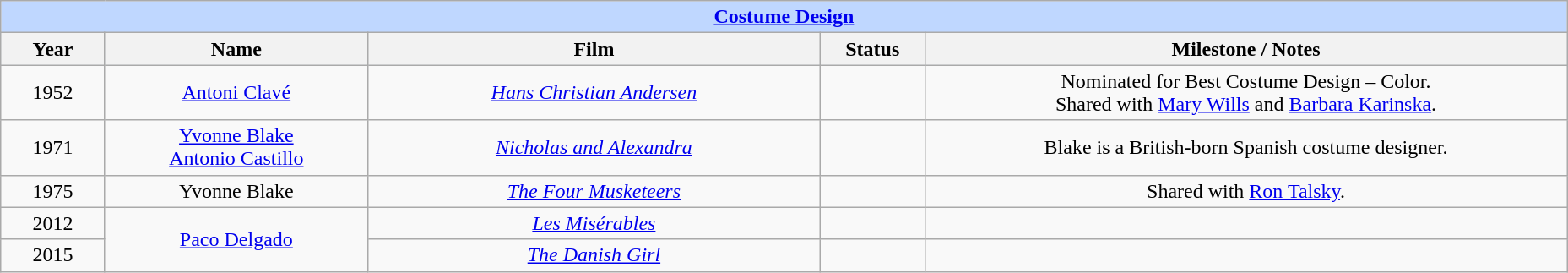<table class="wikitable" style="text-align: center">
<tr ---- bgcolor="#bfd7ff">
<td colspan=5 align=center><strong><a href='#'>Costume Design</a></strong></td>
</tr>
<tr ---- bgcolor="#ebf5ff">
<th width="75">Year</th>
<th width="200">Name</th>
<th width="350">Film</th>
<th width="75">Status</th>
<th width="500">Milestone / Notes</th>
</tr>
<tr>
<td style="text-align: center">1952</td>
<td><a href='#'>Antoni Clavé</a></td>
<td><em><a href='#'>Hans Christian Andersen</a></em></td>
<td></td>
<td>Nominated for Best Costume Design – Color.<br>Shared with <a href='#'>Mary Wills</a> and <a href='#'>Barbara Karinska</a>.</td>
</tr>
<tr>
<td style="text-align: center">1971</td>
<td><a href='#'>Yvonne Blake</a><br><a href='#'>Antonio Castillo</a></td>
<td><em><a href='#'>Nicholas and Alexandra</a></em></td>
<td></td>
<td>Blake is a British-born Spanish costume designer.</td>
</tr>
<tr>
<td style="text-align: center">1975</td>
<td>Yvonne Blake</td>
<td><em><a href='#'>The Four Musketeers</a></em></td>
<td></td>
<td>Shared with <a href='#'>Ron Talsky</a>.</td>
</tr>
<tr>
<td style="text-align: center">2012</td>
<td rowspan="2"><a href='#'>Paco Delgado</a></td>
<td><em><a href='#'>Les Misérables</a></em></td>
<td></td>
<td></td>
</tr>
<tr>
<td style="text-align: center">2015</td>
<td><em><a href='#'>The Danish Girl</a></em></td>
<td></td>
<td></td>
</tr>
</table>
